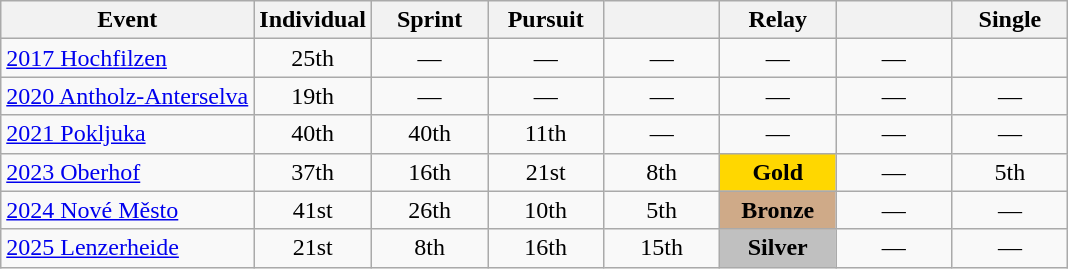<table class="wikitable" style="text-align: center;">
<tr>
<th>Event</th>
<th style="width:70px;">Individual</th>
<th style="width:70px;">Sprint</th>
<th style="width:70px;">Pursuit</th>
<th style="width:70px;"></th>
<th style="width:70px;">Relay</th>
<th style="width:70px;"></th>
<th style="width:70px;">Single </th>
</tr>
<tr>
<td align=left> <a href='#'>2017 Hochfilzen</a></td>
<td>25th</td>
<td>—</td>
<td>—</td>
<td>—</td>
<td>—</td>
<td>—</td>
<td></td>
</tr>
<tr>
<td align=left> <a href='#'>2020 Antholz-Anterselva</a></td>
<td>19th</td>
<td>—</td>
<td>—</td>
<td>—</td>
<td>—</td>
<td>—</td>
<td>—</td>
</tr>
<tr>
<td align=left> <a href='#'>2021 Pokljuka</a></td>
<td>40th</td>
<td>40th</td>
<td>11th</td>
<td>—</td>
<td>—</td>
<td>—</td>
<td>—</td>
</tr>
<tr>
<td align=left> <a href='#'>2023 Oberhof</a></td>
<td>37th</td>
<td>16th</td>
<td>21st</td>
<td>8th</td>
<td style="background:gold;"><strong>Gold</strong></td>
<td>—</td>
<td>5th</td>
</tr>
<tr>
<td align=left> <a href='#'>2024 Nové Město</a></td>
<td>41st</td>
<td>26th</td>
<td>10th</td>
<td>5th</td>
<td style="background:#cfaa88;"><strong>Bronze</strong></td>
<td>—</td>
<td>—</td>
</tr>
<tr>
<td align=left> <a href='#'>2025 Lenzerheide</a></td>
<td>21st</td>
<td>8th</td>
<td>16th</td>
<td>15th</td>
<td style="background:silver;"><strong>Silver</strong></td>
<td>—</td>
<td>—</td>
</tr>
</table>
